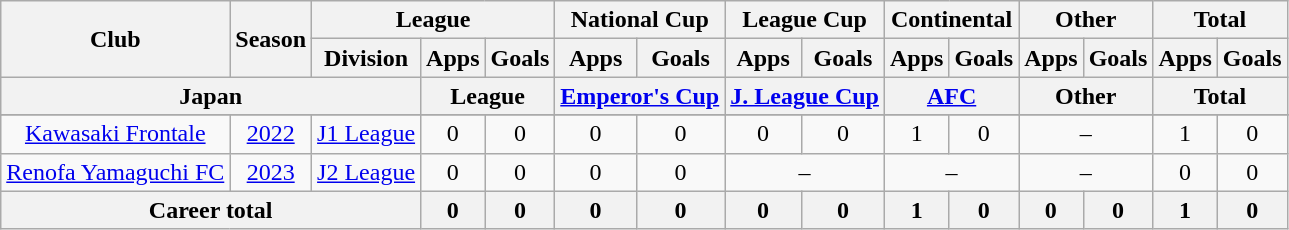<table class="wikitable" style="text-align: center">
<tr>
<th rowspan="2">Club</th>
<th rowspan="2">Season</th>
<th colspan="3">League</th>
<th colspan="2">National Cup</th>
<th colspan="2">League Cup</th>
<th colspan="2">Continental</th>
<th colspan="2">Other</th>
<th colspan="2">Total</th>
</tr>
<tr>
<th>Division</th>
<th>Apps</th>
<th>Goals</th>
<th>Apps</th>
<th>Goals</th>
<th>Apps</th>
<th>Goals</th>
<th>Apps</th>
<th>Goals</th>
<th>Apps</th>
<th>Goals</th>
<th>Apps</th>
<th>Goals</th>
</tr>
<tr>
<th colspan=3>Japan</th>
<th colspan=2>League</th>
<th colspan=2><a href='#'>Emperor's Cup</a></th>
<th colspan=2><a href='#'>J. League Cup</a></th>
<th colspan=2><a href='#'>AFC</a></th>
<th colspan=2>Other</th>
<th colspan=2>Total</th>
</tr>
<tr>
</tr>
<tr>
<td><a href='#'>Kawasaki Frontale</a></td>
<td><a href='#'>2022</a></td>
<td><a href='#'>J1 League</a></td>
<td>0</td>
<td>0</td>
<td>0</td>
<td>0</td>
<td>0</td>
<td>0</td>
<td>1</td>
<td>0</td>
<td colspan="2">–</td>
<td>1</td>
<td>0</td>
</tr>
<tr>
<td><a href='#'>Renofa Yamaguchi FC</a></td>
<td><a href='#'>2023</a></td>
<td><a href='#'>J2 League</a></td>
<td>0</td>
<td>0</td>
<td>0</td>
<td>0</td>
<td colspan="2">–</td>
<td colspan="2">–</td>
<td colspan="2">–</td>
<td>0</td>
<td>0</td>
</tr>
<tr>
<th colspan=3>Career total</th>
<th>0</th>
<th>0</th>
<th>0</th>
<th>0</th>
<th>0</th>
<th>0</th>
<th>1</th>
<th>0</th>
<th>0</th>
<th>0</th>
<th>1</th>
<th>0</th>
</tr>
</table>
